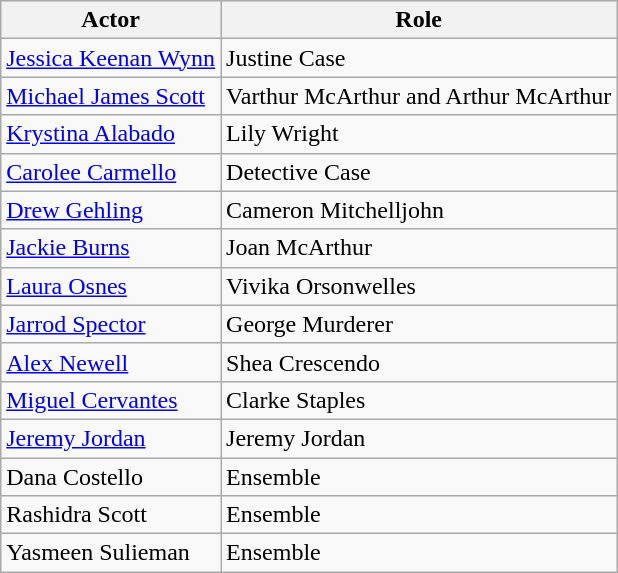<table class="wikitable">
<tr>
<th>Actor</th>
<th>Role</th>
</tr>
<tr>
<td><a href='#'>Jessica Keenan Wynn</a></td>
<td>Justine Case</td>
</tr>
<tr>
<td><a href='#'>Michael James Scott</a></td>
<td>Varthur McArthur and Arthur McArthur</td>
</tr>
<tr>
<td><a href='#'>Krystina Alabado</a></td>
<td>Lily Wright</td>
</tr>
<tr>
<td><a href='#'>Carolee Carmello</a></td>
<td>Detective Case</td>
</tr>
<tr>
<td><a href='#'>Drew Gehling</a></td>
<td>Cameron Mitchelljohn</td>
</tr>
<tr>
<td><a href='#'>Jackie Burns</a></td>
<td>Joan McArthur</td>
</tr>
<tr>
<td><a href='#'>Laura Osnes</a></td>
<td>Vivika Orsonwelles</td>
</tr>
<tr>
<td><a href='#'>Jarrod Spector</a></td>
<td>George Murderer</td>
</tr>
<tr>
<td><a href='#'>Alex Newell</a></td>
<td>Shea Crescendo</td>
</tr>
<tr>
<td><a href='#'>Miguel Cervantes</a></td>
<td>Clarke Staples</td>
</tr>
<tr>
<td><a href='#'>Jeremy Jordan</a></td>
<td>Jeremy Jordan</td>
</tr>
<tr>
<td>Dana Costello</td>
<td>Ensemble</td>
</tr>
<tr>
<td>Rashidra Scott</td>
<td>Ensemble</td>
</tr>
<tr>
<td>Yasmeen Sulieman</td>
<td>Ensemble</td>
</tr>
</table>
